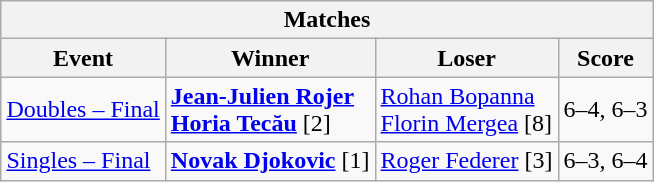<table class="wikitable collapsible uncollapsed" style="margin:1em auto;">
<tr>
<th colspan=4>Matches</th>
</tr>
<tr>
<th>Event</th>
<th>Winner</th>
<th>Loser</th>
<th>Score</th>
</tr>
<tr align=left>
<td><a href='#'>Doubles – Final</a></td>
<td> <strong><a href='#'>Jean-Julien Rojer</a></strong> <br>  <strong><a href='#'>Horia Tecău</a></strong> [2]</td>
<td> <a href='#'>Rohan Bopanna</a> <br>  <a href='#'>Florin Mergea</a> [8]</td>
<td>6–4, 6–3</td>
</tr>
<tr align=left>
<td><a href='#'>Singles – Final</a></td>
<td> <strong><a href='#'>Novak Djokovic</a></strong> [1]</td>
<td> <a href='#'>Roger Federer</a> [3]</td>
<td>6–3, 6–4</td>
</tr>
</table>
